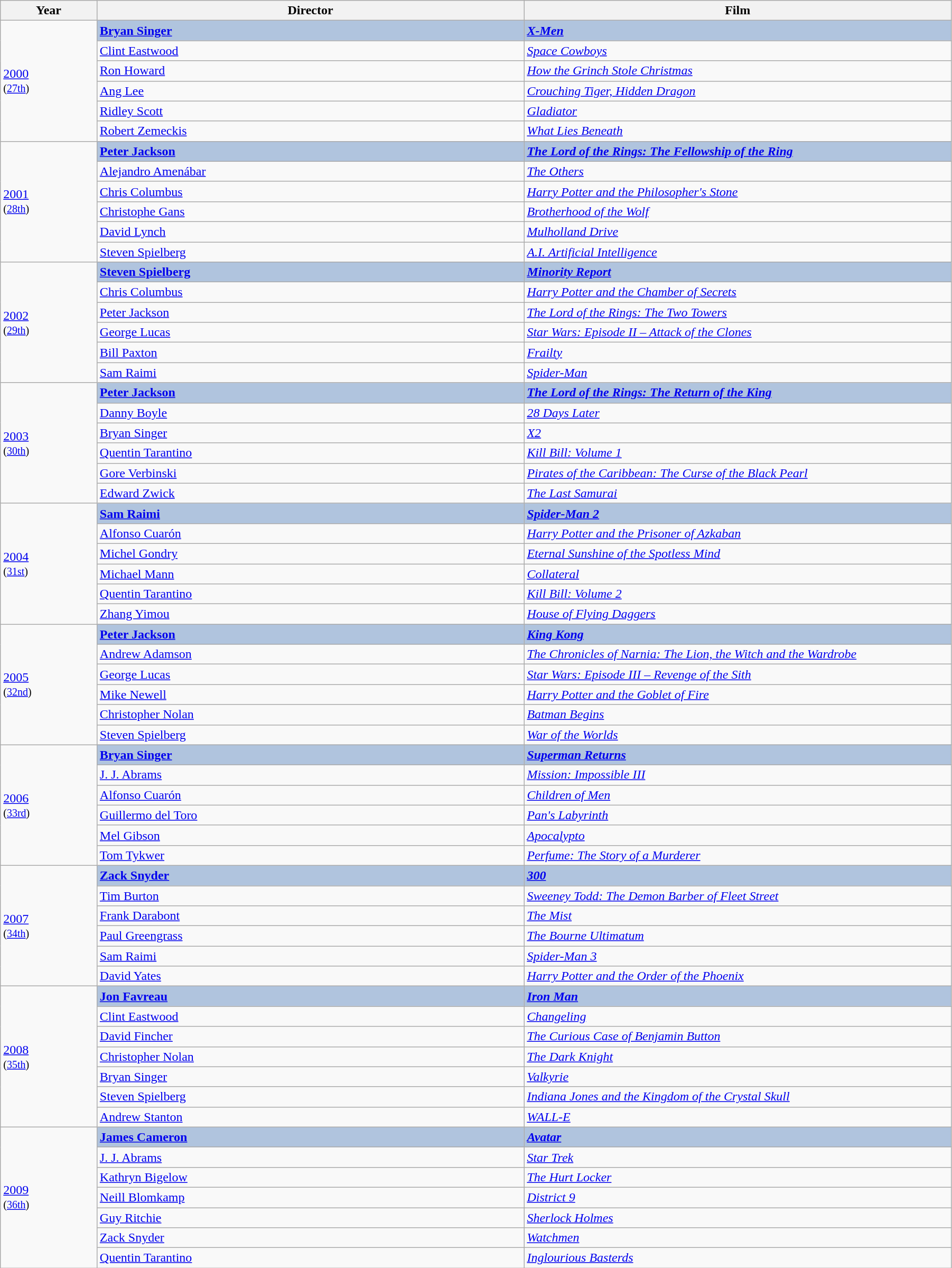<table class="wikitable" width="95%" align="center">
<tr>
<th width=7%>Year</th>
<th width=31%>Director</th>
<th width=31%>Film</th>
</tr>
<tr>
<td rowspan=6><a href='#'>2000</a><br><small>(<a href='#'>27th</a>)</small></td>
<td style="background:#B0C4DE;"><strong><a href='#'>Bryan Singer</a></strong></td>
<td style="background:#B0C4DE;"><strong><em><a href='#'>X-Men</a></em></strong></td>
</tr>
<tr>
<td><a href='#'>Clint Eastwood</a></td>
<td><em><a href='#'>Space Cowboys</a></em></td>
</tr>
<tr>
<td><a href='#'>Ron Howard</a></td>
<td><em><a href='#'>How the Grinch Stole Christmas</a></em></td>
</tr>
<tr>
<td><a href='#'>Ang Lee</a></td>
<td><em><a href='#'>Crouching Tiger, Hidden Dragon</a></em></td>
</tr>
<tr>
<td><a href='#'>Ridley Scott</a></td>
<td><em><a href='#'>Gladiator</a></em></td>
</tr>
<tr>
<td><a href='#'>Robert Zemeckis</a></td>
<td><em><a href='#'>What Lies Beneath</a></em></td>
</tr>
<tr>
<td rowspan=6><a href='#'>2001</a><br><small>(<a href='#'>28th</a>)</small></td>
<td style="background:#B0C4DE;"><strong><a href='#'>Peter Jackson</a></strong></td>
<td style="background:#B0C4DE;"><strong><em><a href='#'>The Lord of the Rings: The Fellowship of the Ring</a></em></strong></td>
</tr>
<tr>
<td><a href='#'>Alejandro Amenábar</a></td>
<td><em><a href='#'>The Others</a></em></td>
</tr>
<tr>
<td><a href='#'>Chris Columbus</a></td>
<td><em><a href='#'>Harry Potter and the Philosopher's Stone</a></em></td>
</tr>
<tr>
<td><a href='#'>Christophe Gans</a></td>
<td><em><a href='#'>Brotherhood of the Wolf</a></em></td>
</tr>
<tr>
<td><a href='#'>David Lynch</a></td>
<td><em><a href='#'>Mulholland Drive</a></em></td>
</tr>
<tr>
<td><a href='#'>Steven Spielberg</a></td>
<td><em><a href='#'>A.I. Artificial Intelligence</a></em></td>
</tr>
<tr>
<td rowspan=6><a href='#'>2002</a><br><small>(<a href='#'>29th</a>)</small></td>
<td style="background:#B0C4DE;"><strong><a href='#'>Steven Spielberg</a></strong></td>
<td style="background:#B0C4DE;"><strong><em><a href='#'>Minority Report</a></em></strong></td>
</tr>
<tr>
<td><a href='#'>Chris Columbus</a></td>
<td><em><a href='#'>Harry Potter and the Chamber of Secrets</a></em></td>
</tr>
<tr>
<td><a href='#'>Peter Jackson</a></td>
<td><em><a href='#'>The Lord of the Rings: The Two Towers</a></em></td>
</tr>
<tr>
<td><a href='#'>George Lucas</a></td>
<td><em><a href='#'>Star Wars: Episode II – Attack of the Clones</a></em></td>
</tr>
<tr>
<td><a href='#'>Bill Paxton</a></td>
<td><em><a href='#'>Frailty</a></em></td>
</tr>
<tr>
<td><a href='#'>Sam Raimi</a></td>
<td><em><a href='#'>Spider-Man</a></em></td>
</tr>
<tr>
<td rowspan=6><a href='#'>2003</a><br><small>(<a href='#'>30th</a>)</small></td>
<td style="background:#B0C4DE;"><strong><a href='#'>Peter Jackson</a></strong></td>
<td style="background:#B0C4DE;"><strong><em><a href='#'>The Lord of the Rings: The Return of the King</a></em></strong></td>
</tr>
<tr>
<td><a href='#'>Danny Boyle</a></td>
<td><em><a href='#'>28 Days Later</a></em></td>
</tr>
<tr>
<td><a href='#'>Bryan Singer</a></td>
<td><em><a href='#'>X2</a></em></td>
</tr>
<tr>
<td><a href='#'>Quentin Tarantino</a></td>
<td><em><a href='#'>Kill Bill: Volume 1</a></em></td>
</tr>
<tr>
<td><a href='#'>Gore Verbinski</a></td>
<td><em><a href='#'>Pirates of the Caribbean: The Curse of the Black Pearl</a></em></td>
</tr>
<tr>
<td><a href='#'>Edward Zwick</a></td>
<td><em><a href='#'>The Last Samurai</a></em></td>
</tr>
<tr>
<td rowspan=6><a href='#'>2004</a><br><small>(<a href='#'>31st</a>)</small></td>
<td style="background:#B0C4DE;"><strong><a href='#'>Sam Raimi</a></strong></td>
<td style="background:#B0C4DE;"><strong><em><a href='#'>Spider-Man 2</a></em></strong></td>
</tr>
<tr>
<td><a href='#'>Alfonso Cuarón</a></td>
<td><em><a href='#'>Harry Potter and the Prisoner of Azkaban</a></em></td>
</tr>
<tr>
<td><a href='#'>Michel Gondry</a></td>
<td><em><a href='#'>Eternal Sunshine of the Spotless Mind</a></em></td>
</tr>
<tr>
<td><a href='#'>Michael Mann</a></td>
<td><em><a href='#'>Collateral</a></em></td>
</tr>
<tr>
<td><a href='#'>Quentin Tarantino</a></td>
<td><em><a href='#'>Kill Bill: Volume 2</a></em></td>
</tr>
<tr>
<td><a href='#'>Zhang Yimou</a></td>
<td><em><a href='#'>House of Flying Daggers</a></em></td>
</tr>
<tr>
<td rowspan=6><a href='#'>2005</a><br><small>(<a href='#'>32nd</a>)</small></td>
<td style="background:#B0C4DE;"><strong><a href='#'>Peter Jackson</a></strong></td>
<td style="background:#B0C4DE;"><strong><em><a href='#'>King Kong</a></em></strong></td>
</tr>
<tr>
<td><a href='#'>Andrew Adamson</a></td>
<td><em><a href='#'>The Chronicles of Narnia: The Lion, the Witch and the Wardrobe</a></em></td>
</tr>
<tr>
<td><a href='#'>George Lucas</a></td>
<td><em><a href='#'>Star Wars: Episode III – Revenge of the Sith</a></em></td>
</tr>
<tr>
<td><a href='#'>Mike Newell</a></td>
<td><em><a href='#'>Harry Potter and the Goblet of Fire</a></em></td>
</tr>
<tr>
<td><a href='#'>Christopher Nolan</a></td>
<td><em><a href='#'>Batman Begins</a></em></td>
</tr>
<tr>
<td><a href='#'>Steven Spielberg</a></td>
<td><em><a href='#'>War of the Worlds</a></em></td>
</tr>
<tr>
<td rowspan=6><a href='#'>2006</a><br><small>(<a href='#'>33rd</a>)</small></td>
<td style="background:#B0C4DE;"><strong><a href='#'>Bryan Singer</a></strong></td>
<td style="background:#B0C4DE;"><strong><em><a href='#'>Superman Returns</a></em></strong></td>
</tr>
<tr>
<td><a href='#'>J. J. Abrams</a></td>
<td><em><a href='#'>Mission: Impossible III</a></em></td>
</tr>
<tr>
<td><a href='#'>Alfonso Cuarón</a></td>
<td><em><a href='#'>Children of Men</a></em></td>
</tr>
<tr>
<td><a href='#'>Guillermo del Toro</a></td>
<td><em><a href='#'>Pan's Labyrinth</a></em></td>
</tr>
<tr>
<td><a href='#'>Mel Gibson</a></td>
<td><em><a href='#'>Apocalypto</a></em></td>
</tr>
<tr>
<td><a href='#'>Tom Tykwer</a></td>
<td><em><a href='#'>Perfume: The Story of a Murderer</a></em></td>
</tr>
<tr>
<td rowspan=6><a href='#'>2007</a><br><small>(<a href='#'>34th</a>)</small></td>
<td style="background:#B0C4DE;"><strong><a href='#'>Zack Snyder</a></strong></td>
<td style="background:#B0C4DE;"><strong><em><a href='#'>300</a></em></strong></td>
</tr>
<tr>
<td><a href='#'>Tim Burton</a></td>
<td><em><a href='#'>Sweeney Todd: The Demon Barber of Fleet Street</a></em></td>
</tr>
<tr>
<td><a href='#'>Frank Darabont</a></td>
<td><em><a href='#'>The Mist</a></em></td>
</tr>
<tr>
<td><a href='#'>Paul Greengrass</a></td>
<td><em><a href='#'>The Bourne Ultimatum</a></em></td>
</tr>
<tr>
<td><a href='#'>Sam Raimi</a></td>
<td><em><a href='#'>Spider-Man 3</a></em></td>
</tr>
<tr>
<td><a href='#'>David Yates</a></td>
<td><em><a href='#'>Harry Potter and the Order of the Phoenix</a></em></td>
</tr>
<tr>
<td rowspan=7><a href='#'>2008</a><br><small>(<a href='#'>35th</a>)</small></td>
<td style="background:#B0C4DE;"><strong><a href='#'>Jon Favreau</a></strong></td>
<td style="background:#B0C4DE;"><strong><em><a href='#'>Iron Man</a></em></strong></td>
</tr>
<tr>
<td><a href='#'>Clint Eastwood</a></td>
<td><em><a href='#'>Changeling</a></em></td>
</tr>
<tr>
<td><a href='#'>David Fincher</a></td>
<td><em><a href='#'>The Curious Case of Benjamin Button</a></em></td>
</tr>
<tr>
<td><a href='#'>Christopher Nolan</a></td>
<td><em><a href='#'>The Dark Knight</a></em></td>
</tr>
<tr>
<td><a href='#'>Bryan Singer</a></td>
<td><em><a href='#'>Valkyrie</a></em></td>
</tr>
<tr>
<td><a href='#'>Steven Spielberg</a></td>
<td><em><a href='#'>Indiana Jones and the Kingdom of the Crystal Skull</a></em></td>
</tr>
<tr>
<td><a href='#'>Andrew Stanton</a></td>
<td><em><a href='#'>WALL-E</a></em></td>
</tr>
<tr>
<td rowspan=7><a href='#'>2009</a><br><small>(<a href='#'>36th</a>)</small></td>
<td style="background:#B0C4DE;"><strong><a href='#'>James Cameron</a></strong></td>
<td style="background:#B0C4DE;"><strong><em><a href='#'>Avatar</a></em></strong></td>
</tr>
<tr>
<td><a href='#'>J. J. Abrams</a></td>
<td><em><a href='#'>Star Trek</a></em></td>
</tr>
<tr>
<td><a href='#'>Kathryn Bigelow</a></td>
<td><em><a href='#'>The Hurt Locker</a></em></td>
</tr>
<tr>
<td><a href='#'>Neill Blomkamp</a></td>
<td><em><a href='#'>District 9</a></em></td>
</tr>
<tr>
<td><a href='#'>Guy Ritchie</a></td>
<td><em><a href='#'>Sherlock Holmes</a></em></td>
</tr>
<tr>
<td><a href='#'>Zack Snyder</a></td>
<td><em><a href='#'>Watchmen</a></em></td>
</tr>
<tr>
<td><a href='#'>Quentin Tarantino</a></td>
<td><em><a href='#'>Inglourious Basterds</a></em></td>
</tr>
</table>
